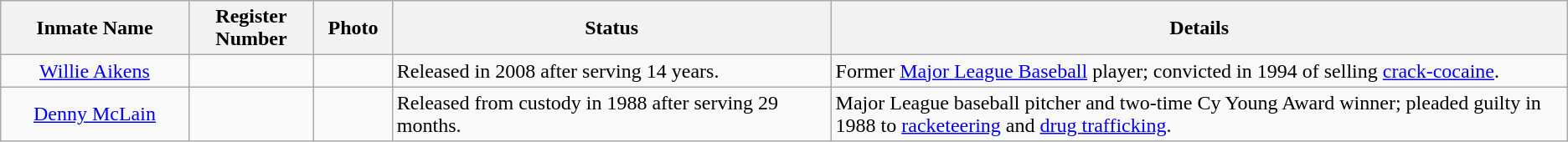<table class="wikitable sortable">
<tr>
<th width=12%>Inmate Name</th>
<th width=8%>Register Number</th>
<th width=5%>Photo</th>
<th width=28%>Status</th>
<th width=52%>Details</th>
</tr>
<tr>
<td align="center"><a href='#'>Willie Aikens</a></td>
<td align="center"></td>
<td></td>
<td>Released in 2008 after serving 14 years.</td>
<td>Former <a href='#'>Major League Baseball</a> player; convicted in 1994 of selling <a href='#'>crack-cocaine</a>.</td>
</tr>
<tr>
<td align="center"><a href='#'>Denny McLain</a></td>
<td align="center"></td>
<td></td>
<td>Released from custody in 1988 after serving 29 months.</td>
<td>Major League baseball pitcher and two-time Cy Young Award winner; pleaded guilty in 1988 to <a href='#'>racketeering</a> and <a href='#'>drug trafficking</a>.</td>
</tr>
</table>
